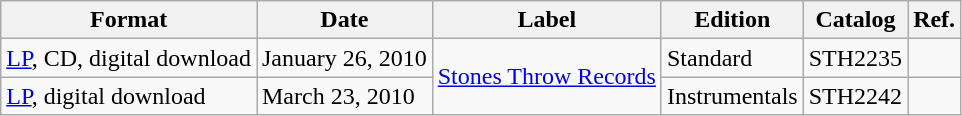<table class="wikitable">
<tr>
<th>Format</th>
<th>Date</th>
<th>Label</th>
<th>Edition</th>
<th>Catalog</th>
<th>Ref.</th>
</tr>
<tr>
<td><a href='#'>LP</a>, CD, digital download</td>
<td>January 26, 2010</td>
<td rowspan="2"><a href='#'>Stones Throw Records</a></td>
<td>Standard</td>
<td>STH2235</td>
<td></td>
</tr>
<tr>
<td><a href='#'>LP</a>, digital download</td>
<td>March 23, 2010</td>
<td>Instrumentals</td>
<td>STH2242</td>
<td></td>
</tr>
</table>
